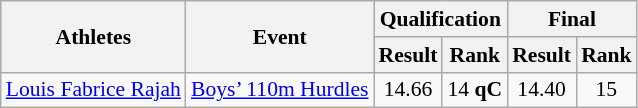<table class="wikitable" border="1" style="font-size:90%">
<tr>
<th rowspan=2>Athletes</th>
<th rowspan=2>Event</th>
<th colspan=2>Qualification</th>
<th colspan=2>Final</th>
</tr>
<tr>
<th>Result</th>
<th>Rank</th>
<th>Result</th>
<th>Rank</th>
</tr>
<tr>
<td><a href='#'>Louis Fabrice Rajah</a></td>
<td><a href='#'>Boys’ 110m Hurdles</a></td>
<td align=center>14.66</td>
<td align=center>14 <strong>qC</strong></td>
<td align=center>14.40</td>
<td align=center>15</td>
</tr>
</table>
